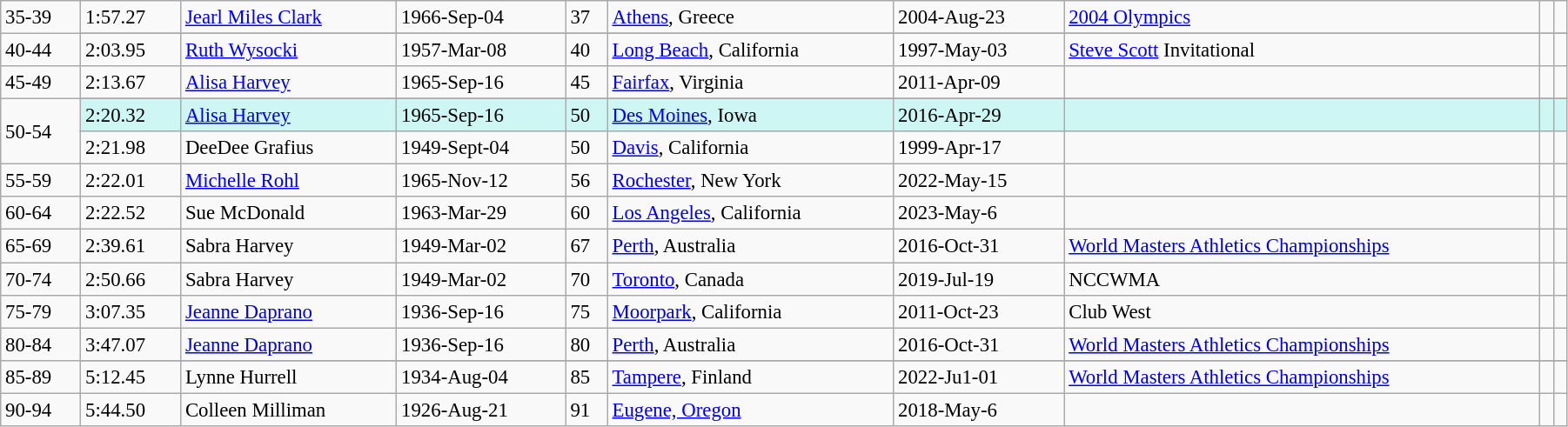<table class="wikitable" style="font-size:95%; width: 95%">
<tr>
<td>35-39</td>
<td>1:57.27</td>
<td><a href='#'>Jearl Miles Clark</a></td>
<td>1966-Sep-04</td>
<td>37</td>
<td><a href='#'>Athens</a>, Greece</td>
<td>2004-Aug-23</td>
<td><a href='#'>2004 Olympics</a></td>
<td></td>
<td></td>
</tr>
<tr>
<td rowspan=2>40-44</td>
</tr>
<tr>
<td>2:03.95</td>
<td><a href='#'>Ruth Wysocki</a></td>
<td>1957-Mar-08</td>
<td>40</td>
<td><a href='#'>Long Beach</a>, California</td>
<td>1997-May-03</td>
<td><a href='#'>Steve Scott</a> Invitational</td>
<td></td>
<td></td>
</tr>
<tr>
<td>45-49</td>
<td>2:13.67</td>
<td><a href='#'>Alisa Harvey</a></td>
<td>1965-Sep-16</td>
<td>45</td>
<td><a href='#'>Fairfax</a>, Virginia</td>
<td>2011-Apr-09</td>
<td></td>
<td></td>
<td></td>
</tr>
<tr>
<td rowspan=3>50-54</td>
</tr>
<tr style="background:#cef6f5;">
<td>2:20.32</td>
<td><a href='#'>Alisa Harvey</a></td>
<td>1965-Sep-16</td>
<td>50</td>
<td><a href='#'>Des Moines</a>, Iowa</td>
<td>2016-Apr-29</td>
<td></td>
<td></td>
<td></td>
</tr>
<tr>
<td>2:21.98</td>
<td>DeeDee Grafius</td>
<td>1949-Sept-04</td>
<td>50</td>
<td><a href='#'>Davis</a>, California</td>
<td>1999-Apr-17</td>
<td></td>
<td></td>
<td></td>
</tr>
<tr>
<td>55-59</td>
<td>2:22.01</td>
<td><a href='#'>Michelle Rohl</a></td>
<td>1965-Nov-12</td>
<td>56</td>
<td><a href='#'>Rochester</a>, New York</td>
<td>2022-May-15</td>
<td></td>
<td></td>
<td></td>
</tr>
<tr>
<td>60-64</td>
<td>2:22.52</td>
<td>Sue McDonald</td>
<td>1963-Mar-29</td>
<td>60</td>
<td><a href='#'>Los Angeles</a>, California</td>
<td>2023-May-6</td>
<td></td>
<td></td>
<td></td>
</tr>
<tr>
<td>65-69</td>
<td>2:39.61</td>
<td>Sabra Harvey</td>
<td>1949-Mar-02</td>
<td>67</td>
<td><a href='#'>Perth</a>, Australia</td>
<td>2016-Oct-31</td>
<td><a href='#'>World Masters Athletics Championships</a></td>
<td></td>
<td></td>
</tr>
<tr>
<td>70-74</td>
<td>2:50.66</td>
<td>Sabra Harvey</td>
<td>1949-Mar-02</td>
<td>70</td>
<td><a href='#'>Toronto</a>, Canada</td>
<td>2019-Jul-19</td>
<td>NCCWMA</td>
<td></td>
</tr>
<tr>
<td>75-79</td>
<td>3:07.35</td>
<td><a href='#'>Jeanne Daprano</a></td>
<td>1936-Sep-16</td>
<td>75</td>
<td><a href='#'>Moorpark</a>, California</td>
<td>2011-Oct-23</td>
<td>Club West</td>
<td></td>
<td></td>
</tr>
<tr>
<td>80-84</td>
<td>3:47.07</td>
<td><a href='#'>Jeanne Daprano</a></td>
<td>1936-Sep-16</td>
<td>80</td>
<td><a href='#'>Perth</a>, Australia</td>
<td>2016-Oct-31</td>
<td><a href='#'>World Masters Athletics Championships</a></td>
<td></td>
<td></td>
</tr>
<tr>
<td rowspan=2>85-89</td>
</tr>
<tr>
<td>5:12.45</td>
<td>Lynne Hurrell</td>
<td>1934-Aug-04</td>
<td>85</td>
<td><a href='#'>Tampere</a>, Finland</td>
<td>2022-Ju1-01</td>
<td><a href='#'>World Masters Athletics Championships</a></td>
<td></td>
<td></td>
</tr>
<tr>
<td>90-94</td>
<td>5:44.50</td>
<td>Colleen Milliman</td>
<td>1926-Aug-21</td>
<td>91</td>
<td><a href='#'>Eugene, Oregon</a></td>
<td>2018-May-6</td>
<td></td>
<td></td>
<td></td>
</tr>
</table>
